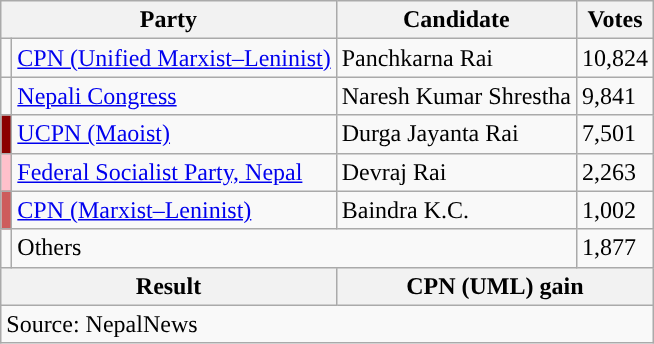<table class="wikitable">
<tr>
<th colspan="2">Party</th>
<th>Candidate</th>
<th>Votes</th>
</tr>
<tr>
<td style="background-color:"></td>
<td><a href='#'>CPN (Unified Marxist–Leninist)</a></td>
<td>Panchkarna Rai</td>
<td>10,824</td>
</tr>
<tr>
<td style="background-color:"></td>
<td><a href='#'>Nepali Congress</a></td>
<td>Naresh Kumar Shrestha</td>
<td>9,841</td>
</tr>
<tr>
<td style="background-color:darkred"></td>
<td><a href='#'>UCPN (Maoist)</a></td>
<td>Durga Jayanta Rai</td>
<td>7,501</td>
</tr>
<tr>
<td style="background-color:#ffc0cb"></td>
<td><a href='#'>Federal Socialist Party, Nepal</a></td>
<td>Devraj Rai</td>
<td>2,263</td>
</tr>
<tr>
<td style="background-color:indianred"></td>
<td><a href='#'>CPN (Marxist–Leninist)</a></td>
<td>Baindra K.C.</td>
<td>1,002</td>
</tr>
<tr>
<td></td>
<td colspan="2">Others</td>
<td>1,877</td>
</tr>
<tr>
<th colspan="2">Result</th>
<th colspan="2">CPN (UML) gain</th>
</tr>
<tr>
<td colspan="4">Source: NepalNews</td>
</tr>
</table>
